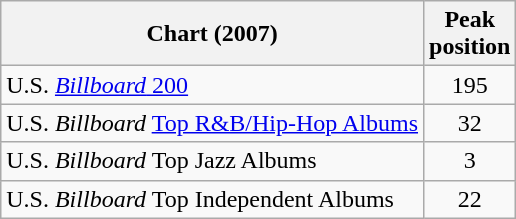<table class="wikitable">
<tr>
<th align="center">Chart (2007)</th>
<th align="center">Peak<br>position</th>
</tr>
<tr>
<td align="left">U.S. <a href='#'><em>Billboard</em> 200</a></td>
<td align="center">195</td>
</tr>
<tr>
<td align="left">U.S. <em>Billboard</em> <a href='#'>Top R&B/Hip-Hop Albums</a></td>
<td align="center">32</td>
</tr>
<tr>
<td align="left">U.S. <em>Billboard</em> Top Jazz Albums</td>
<td align="center">3</td>
</tr>
<tr>
<td align="left">U.S. <em>Billboard</em> Top Independent Albums</td>
<td align="center">22</td>
</tr>
</table>
